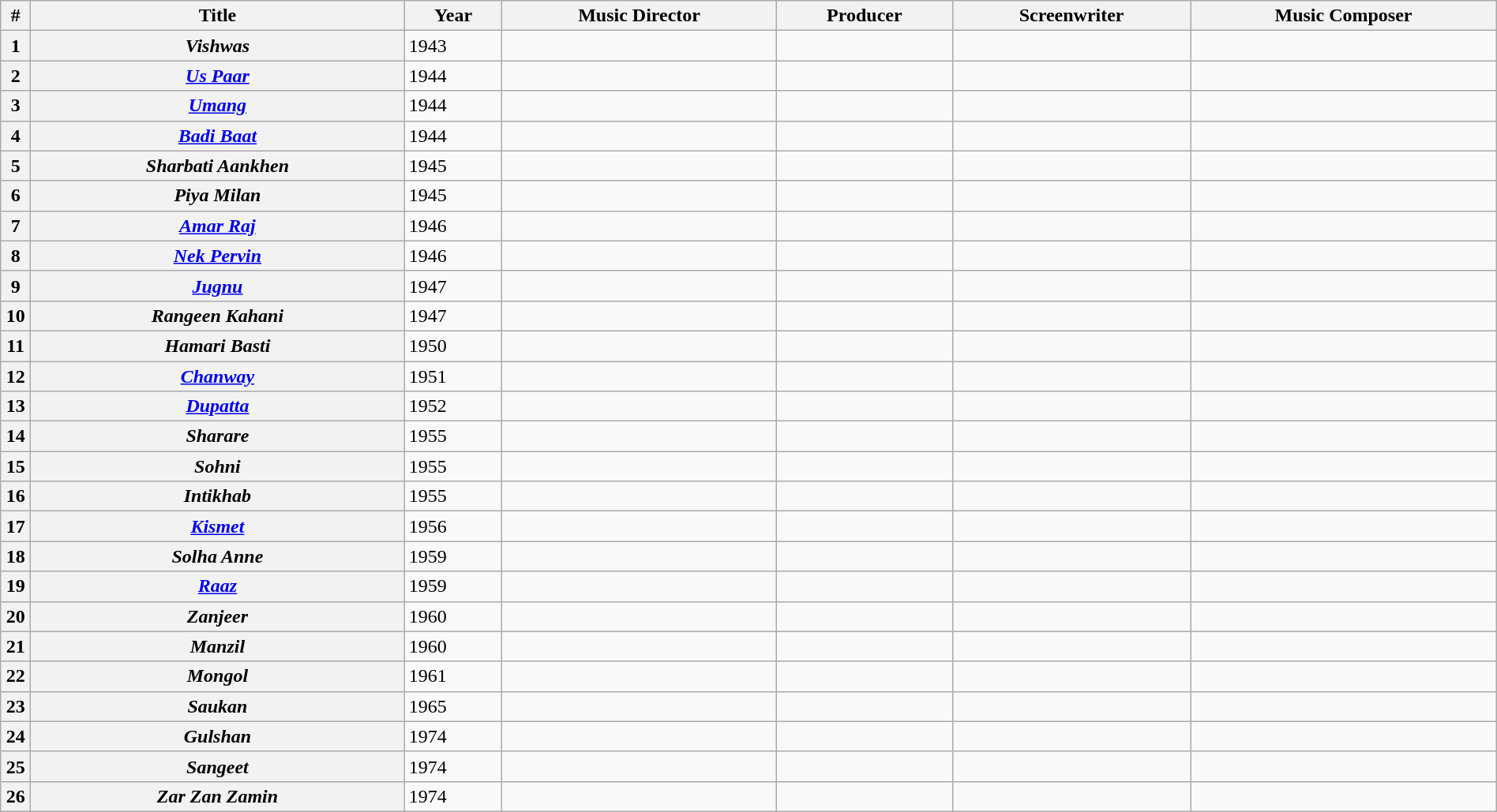<table class="wikitable sortable plainrowheaders" width=100%>
<tr>
<th scope="col" width=2%>#</th>
<th scope="col" width=25%>Title</th>
<th scope="col">Year</th>
<th scope="col">Music Director</th>
<th scope="col">Producer</th>
<th scope="col">Screenwriter</th>
<th scope="col">Music Composer</th>
</tr>
<tr>
<th scope="row" align="left">1</th>
<th><em>Vishwas</em></th>
<td>1943</td>
<td></td>
<td></td>
<td></td>
<td></td>
</tr>
<tr>
<th scope="row" align="left">2</th>
<th><em><a href='#'>Us Paar</a></em></th>
<td>1944</td>
<td></td>
<td></td>
<td></td>
<td></td>
</tr>
<tr>
<th scope="row" align="left">3</th>
<th><em><a href='#'>Umang</a></em></th>
<td>1944</td>
<td></td>
<td></td>
<td></td>
<td></td>
</tr>
<tr>
<th scope="row" align="left">4</th>
<th><em><a href='#'>Badi Baat</a></em></th>
<td>1944</td>
<td></td>
<td></td>
<td></td>
<td></td>
</tr>
<tr>
<th scope="row" align="left">5</th>
<th><em>Sharbati Aankhen</em></th>
<td>1945</td>
<td></td>
<td></td>
<td></td>
<td></td>
</tr>
<tr>
<th scope="row" align="left">6</th>
<th><em>Piya Milan</em></th>
<td>1945</td>
<td></td>
<td></td>
<td></td>
<td></td>
</tr>
<tr>
<th scope="row" align="left">7</th>
<th><em><a href='#'>Amar Raj</a></em></th>
<td>1946</td>
<td></td>
<td></td>
<td></td>
<td></td>
</tr>
<tr>
<th scope="row" align="left">8</th>
<th><em><a href='#'>Nek Pervin</a></em></th>
<td>1946</td>
<td></td>
<td></td>
<td></td>
<td></td>
</tr>
<tr>
<th scope="row" align="left">9</th>
<th><em><a href='#'>Jugnu</a></em></th>
<td>1947</td>
<td></td>
<td></td>
<td></td>
<td></td>
</tr>
<tr>
<th scope="row" align="left">10</th>
<th><em>Rangeen Kahani</em></th>
<td>1947</td>
<td></td>
<td></td>
<td></td>
<td></td>
</tr>
<tr>
<th scope="row" align="left">11</th>
<th><em>Hamari Basti</em></th>
<td>1950</td>
<td></td>
<td></td>
<td></td>
<td></td>
</tr>
<tr>
<th scope="row" align="left">12</th>
<th><em><a href='#'>Chanway</a></em></th>
<td>1951</td>
<td></td>
<td></td>
<td></td>
<td></td>
</tr>
<tr>
<th scope="row" align="left">13</th>
<th><em><a href='#'>Dupatta</a></em></th>
<td>1952</td>
<td></td>
<td></td>
<td></td>
<td></td>
</tr>
<tr>
<th scope="row" align="left">14</th>
<th><em>Sharare</em></th>
<td>1955</td>
<td></td>
<td></td>
<td></td>
<td></td>
</tr>
<tr>
<th scope="row" align="left">15</th>
<th><em>Sohni</em></th>
<td>1955</td>
<td></td>
<td></td>
<td></td>
<td></td>
</tr>
<tr>
<th scope="row" align="left">16</th>
<th><em>Intikhab</em></th>
<td>1955</td>
<td></td>
<td></td>
<td></td>
<td></td>
</tr>
<tr>
<th scope="row" align="left">17</th>
<th><em><a href='#'>Kismet</a></em></th>
<td>1956</td>
<td></td>
<td></td>
<td></td>
<td></td>
</tr>
<tr>
<th scope="row" align="left">18</th>
<th><em>Solha Anne</em></th>
<td>1959</td>
<td></td>
<td></td>
<td></td>
<td></td>
</tr>
<tr>
<th scope="row" align="left">19</th>
<th><em><a href='#'>Raaz</a></em></th>
<td>1959</td>
<td></td>
<td></td>
<td></td>
<td></td>
</tr>
<tr>
<th scope="row" align="left">20</th>
<th><em>Zanjeer</em></th>
<td>1960</td>
<td></td>
<td></td>
<td></td>
<td></td>
</tr>
<tr>
<th scope="row" align="left">21</th>
<th><em>Manzil</em></th>
<td>1960</td>
<td></td>
<td></td>
<td></td>
<td></td>
</tr>
<tr>
<th scope="row" align="left">22</th>
<th><em>Mongol</em></th>
<td>1961</td>
<td></td>
<td></td>
<td></td>
<td></td>
</tr>
<tr>
<th scope="row" align="left">23</th>
<th><em>Saukan</em></th>
<td>1965</td>
<td></td>
<td></td>
<td></td>
<td></td>
</tr>
<tr>
<th scope="row" align="left">24</th>
<th><em>Gulshan</em></th>
<td>1974</td>
<td></td>
<td></td>
<td></td>
<td></td>
</tr>
<tr>
<th scope="row" align="left">25</th>
<th><em>Sangeet</em></th>
<td>1974</td>
<td></td>
<td></td>
<td></td>
<td></td>
</tr>
<tr>
<th scope="row" align="left">26</th>
<th><em>Zar Zan Zamin</em></th>
<td>1974</td>
<td></td>
<td></td>
<td></td>
<td></td>
</tr>
</table>
